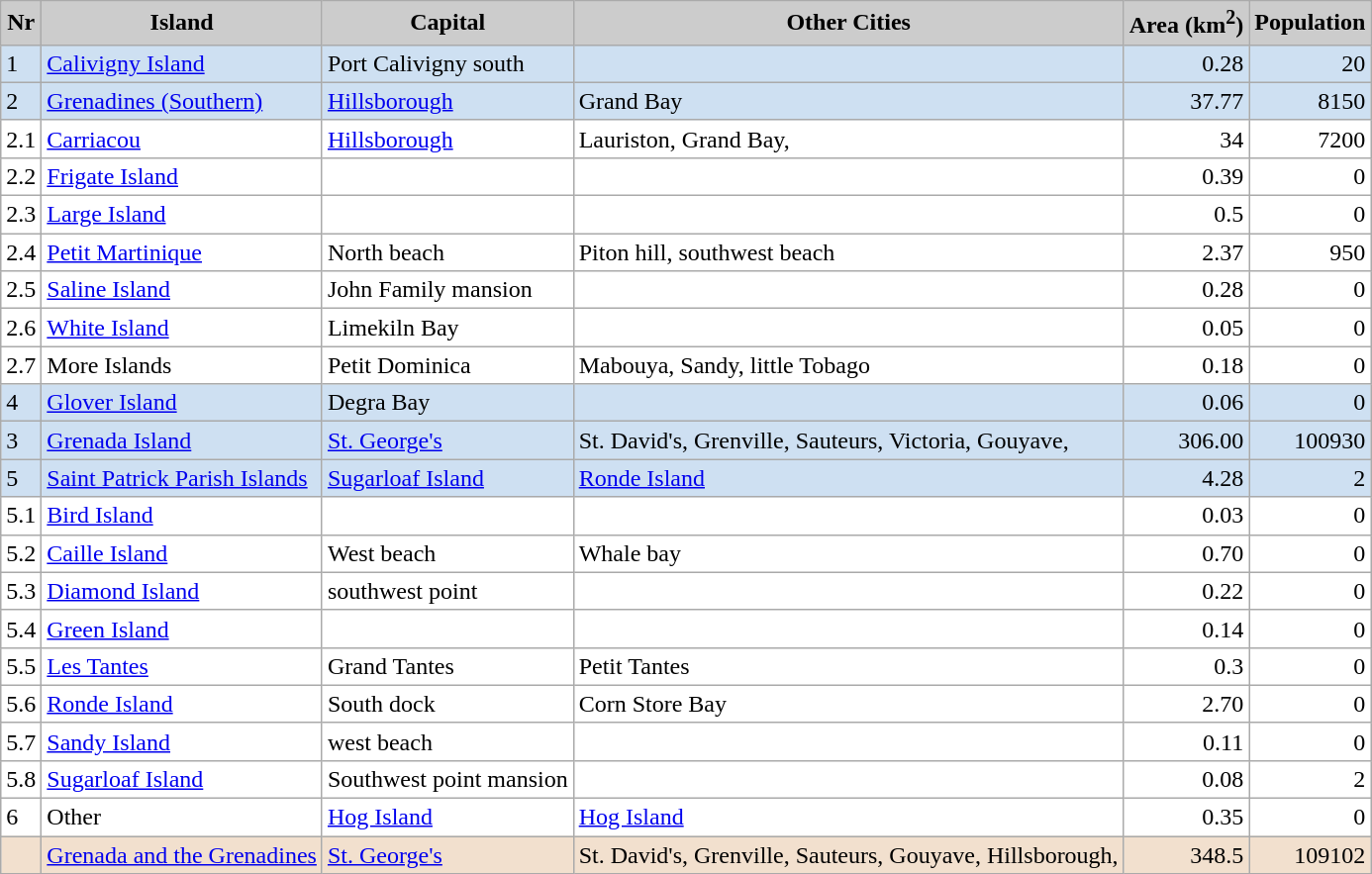<table class="wikitable sortable">
<tr>
<th style="background: #CCC;">Nr</th>
<th style="background: #CCC;">Island</th>
<th style="background: #CCC;" class="unsortable">Capital</th>
<th style="background: #CCC;" class="unsortable">Other Cities</th>
<th style="background: #CCC;">Area (km<sup>2</sup>)</th>
<th style="background: #CCC;">Population</th>
</tr>
<tr style="background:#CEE0F2;">
<td>1</td>
<td><a href='#'>Calivigny Island</a></td>
<td>Port Calivigny south</td>
<td></td>
<td align="right">0.28</td>
<td align="right">20</td>
</tr>
<tr style="background:#CEE0F2;">
<td>2</td>
<td><a href='#'>Grenadines (Southern)</a></td>
<td><a href='#'>Hillsborough</a></td>
<td>Grand Bay</td>
<td align="right">37.77</td>
<td align="right">8150</td>
</tr>
<tr style="background:#FFFFFF;">
<td>2.1</td>
<td><a href='#'>Carriacou</a></td>
<td><a href='#'>Hillsborough</a></td>
<td>Lauriston, Grand Bay,</td>
<td align="right">34</td>
<td align="right">7200</td>
</tr>
<tr style="background:#FFFFFF;">
<td>2.2</td>
<td><a href='#'>Frigate Island</a></td>
<td></td>
<td></td>
<td align="right">0.39</td>
<td align="right">0</td>
</tr>
<tr style="background:#FFFFFF;">
<td>2.3</td>
<td><a href='#'>Large Island</a></td>
<td></td>
<td></td>
<td align="right">0.5</td>
<td align="right">0</td>
</tr>
<tr style="background:#FFFFFF;">
<td>2.4</td>
<td><a href='#'>Petit Martinique</a></td>
<td>North beach</td>
<td>Piton hill, southwest beach</td>
<td align="right">2.37</td>
<td align="right">950</td>
</tr>
<tr style="background:#FFFFFF;">
<td>2.5</td>
<td><a href='#'>Saline Island</a></td>
<td>John Family mansion</td>
<td></td>
<td align="right">0.28</td>
<td align="right">0</td>
</tr>
<tr style="background:#FFFFFF;">
<td>2.6</td>
<td><a href='#'>White Island</a></td>
<td>Limekiln Bay</td>
<td></td>
<td align="right">0.05</td>
<td align="right">0</td>
</tr>
<tr style="background:#FFFFFF;">
<td>2.7</td>
<td>More Islands</td>
<td>Petit Dominica</td>
<td>Mabouya, Sandy, little Tobago</td>
<td align="right">0.18</td>
<td align="right">0</td>
</tr>
<tr style="background:#CEE0F2;">
<td>4</td>
<td><a href='#'>Glover Island</a></td>
<td>Degra Bay</td>
<td></td>
<td align="right">0.06</td>
<td align="right">0</td>
</tr>
<tr style="background:#CEE0F2;">
<td>3</td>
<td><a href='#'>Grenada Island</a></td>
<td><a href='#'>St. George's</a></td>
<td>St. David's, Grenville, Sauteurs, Victoria, Gouyave,</td>
<td align="right">306.00</td>
<td align="right">100930</td>
</tr>
<tr style="background:#CEE0F2;">
<td>5</td>
<td><a href='#'>Saint Patrick Parish Islands</a></td>
<td><a href='#'>Sugarloaf Island</a></td>
<td><a href='#'>Ronde Island</a></td>
<td align="right">4.28</td>
<td align="right">2</td>
</tr>
<tr style="background:#FFFFFF;">
<td>5.1</td>
<td><a href='#'>Bird Island</a></td>
<td></td>
<td></td>
<td align="right">0.03</td>
<td align="right">0</td>
</tr>
<tr style="background:#FFFFFF;">
<td>5.2</td>
<td><a href='#'>Caille Island</a></td>
<td>West beach</td>
<td>Whale bay</td>
<td align="right">0.70</td>
<td align="right">0</td>
</tr>
<tr style="background:#FFFFFF;">
<td>5.3</td>
<td><a href='#'>Diamond Island</a></td>
<td>southwest point</td>
<td></td>
<td align="right">0.22</td>
<td align="right">0</td>
</tr>
<tr style="background:#FFFFFF;">
<td>5.4</td>
<td><a href='#'>Green Island</a></td>
<td></td>
<td></td>
<td align="right">0.14</td>
<td align="right">0</td>
</tr>
<tr style="background:#FFFFFF;">
<td>5.5</td>
<td><a href='#'>Les Tantes</a></td>
<td>Grand Tantes</td>
<td>Petit Tantes</td>
<td align="right">0.3</td>
<td align="right">0</td>
</tr>
<tr style="background:#FFFFFF;">
<td>5.6</td>
<td><a href='#'>Ronde Island</a></td>
<td>South dock</td>
<td>Corn Store Bay</td>
<td align="right">2.70</td>
<td align="right">0</td>
</tr>
<tr style="background:#FFFFFF;">
<td>5.7</td>
<td><a href='#'>Sandy Island</a></td>
<td>west beach</td>
<td></td>
<td align="right">0.11</td>
<td align="right">0</td>
</tr>
<tr style="background:#FFFFFF;">
<td>5.8</td>
<td><a href='#'>Sugarloaf Island</a></td>
<td>Southwest point mansion</td>
<td></td>
<td align="right">0.08</td>
<td align="right">2</td>
</tr>
<tr style="background:#FFFFFF;">
<td>6</td>
<td>Other</td>
<td><a href='#'>Hog Island</a></td>
<td><a href='#'>Hog Island</a></td>
<td align="right">0.35</td>
<td align="right">0</td>
</tr>
<tr style="background:#F2E0CE;" | class="sortbottom">
<td> </td>
<td><a href='#'>Grenada and the Grenadines</a></td>
<td><a href='#'>St. George's</a></td>
<td>St. David's, Grenville, Sauteurs, Gouyave, Hillsborough,</td>
<td align="right">348.5</td>
<td align="right">109102</td>
</tr>
</table>
